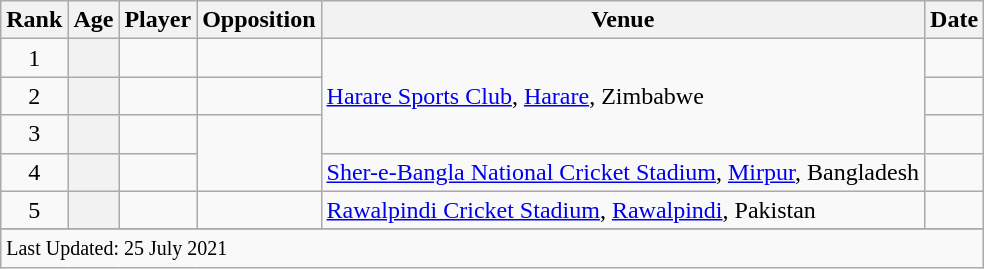<table class="wikitable plainrowheaders sortable">
<tr>
<th scope=col>Rank</th>
<th scope=col>Age</th>
<th scope=col>Player</th>
<th scope=col>Opposition</th>
<th scope=col>Venue</th>
<th scope=col>Date</th>
</tr>
<tr>
<td align=center>1</td>
<th scope=row style=text-align:center;></th>
<td></td>
<td></td>
<td rowspan=3><a href='#'>Harare Sports Club</a>, <a href='#'>Harare</a>, Zimbabwe</td>
<td></td>
</tr>
<tr>
<td align=center>2</td>
<th scope=row style=text-align:center;></th>
<td></td>
<td></td>
<td></td>
</tr>
<tr>
<td align=center>3</td>
<th scope=row style=text-align:center;></th>
<td></td>
<td rowspan=2></td>
<td></td>
</tr>
<tr>
<td align=center>4</td>
<th scope=row style=text-align:center;></th>
<td></td>
<td><a href='#'>Sher-e-Bangla National Cricket Stadium</a>, <a href='#'>Mirpur</a>, Bangladesh</td>
<td></td>
</tr>
<tr>
<td align=center>5</td>
<th scope=row style=text-align:center;></th>
<td></td>
<td></td>
<td><a href='#'>Rawalpindi Cricket Stadium</a>, <a href='#'>Rawalpindi</a>, Pakistan</td>
<td></td>
</tr>
<tr>
</tr>
<tr class=sortbottom>
<td colspan=7><small>Last Updated: 25 July 2021</small></td>
</tr>
</table>
